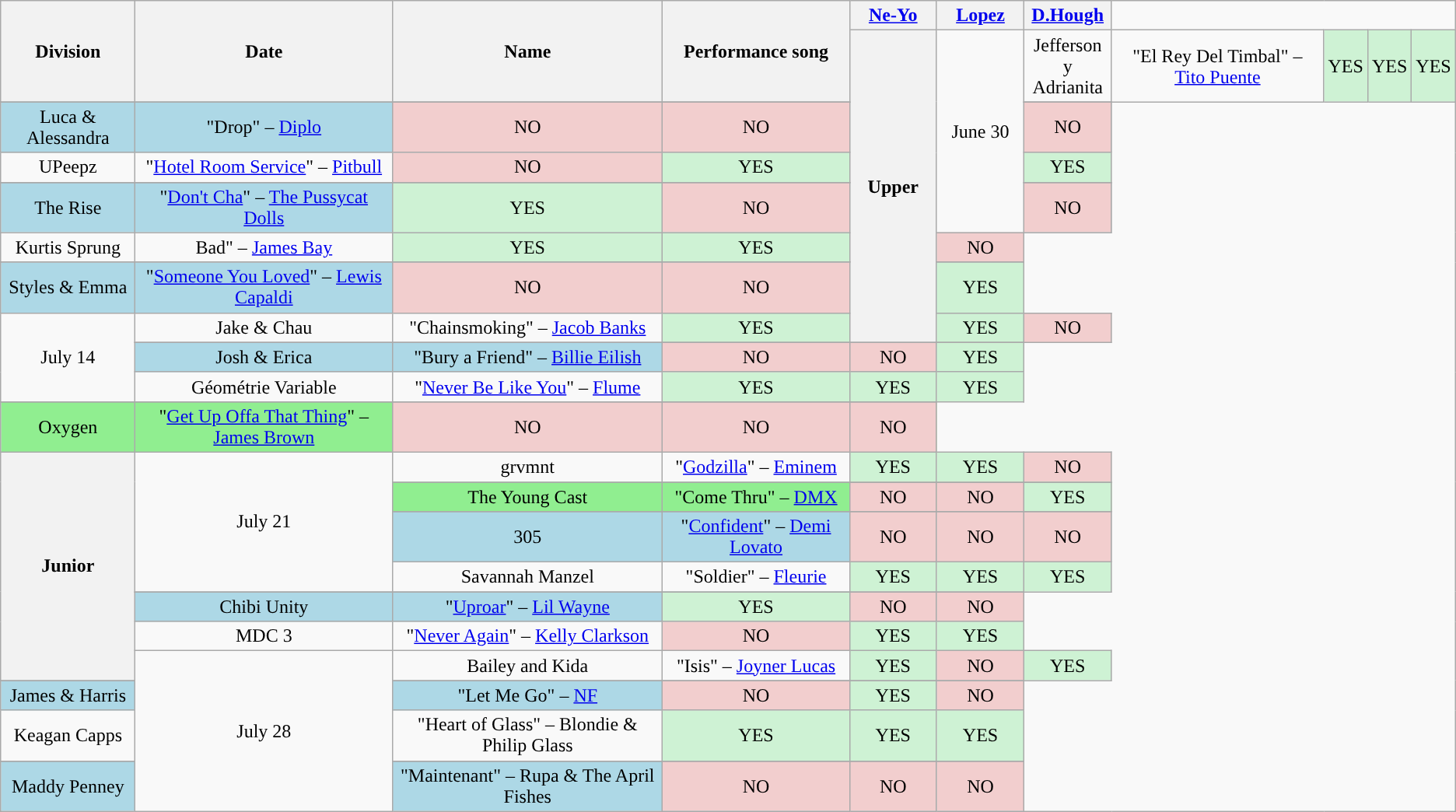<table class="wikitable sortable" style="text-align:center;">
<tr>
<th scope="col" rowspan="2">Division</th>
<th scope="col" rowspan="2">Date</th>
<th scope="col" rowspan="2">Name</th>
<th scope="col" rowspan="2">Performance song</th>
<th style="width:06%;"><a href='#'>Ne-Yo</a></th>
<th style="width:06%;"><a href='#'>Lopez</a></th>
<th style="width:06%;"><a href='#'>D.Hough</a></th>
</tr>
<tr>
<th rowspan="10">Upper</th>
<td rowspan="6">June 30</td>
<td>Jefferson y Adrianita</td>
<td>"El Rey Del Timbal" – <a href='#'>Tito Puente</a></td>
<td style="background:#CEF2D4">YES</td>
<td style="background:#CEF2D4">YES</td>
<td style="background:#CEF2D4">YES</td>
</tr>
<tr>
</tr>
<tr style="color:black; background:LightBlue;">
<td>Luca & Alessandra</td>
<td>"Drop" – <a href='#'>Diplo</a></td>
<td style="background:#F2CECE">NO</td>
<td style="background:#F2CECE">NO</td>
<td style="background:#F2CECE">NO</td>
</tr>
<tr>
<td>UPeepz</td>
<td>"<a href='#'>Hotel Room Service</a>" – <a href='#'>Pitbull</a></td>
<td style="background:#F2CECE">NO</td>
<td style="background:#CEF2D4">YES</td>
<td style="background:#CEF2D4">YES</td>
</tr>
<tr>
</tr>
<tr style="color:black; background:LightBlue;">
<td>The Rise</td>
<td>"<a href='#'>Don't Cha</a>" – <a href='#'>The Pussycat Dolls</a></td>
<td style="background:#CEF2D4">YES</td>
<td style="background:#F2CECE">NO</td>
<td style="background:#F2CECE">NO</td>
</tr>
<tr>
<td>Kurtis Sprung</td>
<td "Bad (James Bay song)>Bad" – <a href='#'>James Bay</a></td>
<td style="background:#CEF2D4">YES</td>
<td style="background:#CEF2D4">YES</td>
<td style="background:#F2CECE">NO</td>
</tr>
<tr>
</tr>
<tr style="color:black; background:LightBlue;">
<td>Styles & Emma</td>
<td>"<a href='#'>Someone You Loved</a>" – <a href='#'>Lewis Capaldi</a></td>
<td style="background:#F2CECE">NO</td>
<td style="background:#F2CECE">NO</td>
<td style="background:#CEF2D4">YES</td>
</tr>
<tr>
<td rowspan="4">July 14</td>
<td>Jake & Chau</td>
<td>"Chainsmoking" – <a href='#'>Jacob Banks</a></td>
<td style="background:#CEF2D4">YES</td>
<td style="background:#CEF2D4">YES</td>
<td style="background:#F2CECE">NO</td>
</tr>
<tr>
</tr>
<tr style="color:black; background:LightBlue;">
<td>Josh & Erica</td>
<td>"Bury a Friend" – <a href='#'>Billie Eilish</a></td>
<td style="background:#F2CECE">NO</td>
<td style="background:#F2CECE">NO</td>
<td style="background:#CEF2D4">YES</td>
</tr>
<tr>
<td>Géométrie Variable</td>
<td>"<a href='#'>Never Be Like You</a>" – <a href='#'>Flume</a></td>
<td style="background:#CEF2D4">YES</td>
<td style="background:#CEF2D4">YES</td>
<td style="background:#CEF2D4">YES</td>
</tr>
<tr>
</tr>
<tr style="color:black; background:LightGreen;">
<td>Oxygen</td>
<td>"<a href='#'>Get Up Offa That Thing</a>" – <a href='#'>James Brown</a></td>
<td style="background:#F2CECE">NO</td>
<td style="background:#F2CECE">NO</td>
<td style="background:#F2CECE">NO</td>
</tr>
<tr>
<th rowspan="10">Junior</th>
<td rowspan="6">July 21</td>
<td>grvmnt</td>
<td>"<a href='#'>Godzilla</a>" – <a href='#'>Eminem</a></td>
<td style="background:#CEF2D4">YES</td>
<td style="background:#CEF2D4">YES</td>
<td style="background:#F2CECE">NO</td>
</tr>
<tr>
</tr>
<tr style="color:black; background:LightGreen;">
<td>The Young Cast</td>
<td>"Come Thru" – <a href='#'>DMX</a></td>
<td style="background:#F2CECE">NO</td>
<td style="background:#F2CECE">NO</td>
<td style="background:#CEF2D4">YES</td>
</tr>
<tr>
</tr>
<tr style="color:black; background:LightBlue;">
<td>305</td>
<td>"<a href='#'>Confident</a>" – <a href='#'>Demi Lovato</a></td>
<td style="background:#F2CECE">NO</td>
<td style="background:#F2CECE">NO</td>
<td style="background:#F2CECE">NO</td>
</tr>
<tr>
<td>Savannah Manzel</td>
<td>"Soldier" – <a href='#'>Fleurie</a></td>
<td style="background:#CEF2D4">YES</td>
<td style="background:#CEF2D4">YES</td>
<td style="background:#CEF2D4">YES</td>
</tr>
<tr>
</tr>
<tr style="color:black; background:LightBlue;">
<td>Chibi Unity</td>
<td>"<a href='#'>Uproar</a>" – <a href='#'>Lil Wayne</a></td>
<td style="background:#CEF2D4">YES</td>
<td style="background:#F2CECE">NO</td>
<td style="background:#F2CECE">NO</td>
</tr>
<tr>
<td>MDC 3</td>
<td>"<a href='#'>Never Again</a>" – <a href='#'>Kelly Clarkson</a></td>
<td style="background:#F2CECE">NO</td>
<td style="background:#CEF2D4">YES</td>
<td style="background:#CEF2D4">YES</td>
</tr>
<tr>
<td rowspan="6">July 28</td>
<td>Bailey and Kida</td>
<td>"Isis" – <a href='#'>Joyner Lucas</a></td>
<td style="background:#CEF2D4">YES</td>
<td style="background:#F2CECE">NO</td>
<td style="background:#CEF2D4">YES</td>
</tr>
<tr>
</tr>
<tr style="color:black; background:LightBlue;">
<td>James & Harris</td>
<td>"Let Me Go" – <a href='#'>NF</a></td>
<td style="background:#F2CECE">NO</td>
<td style="background:#CEF2D4">YES</td>
<td style="background:#F2CECE">NO</td>
</tr>
<tr>
<td>Keagan Capps</td>
<td>"Heart of Glass" – Blondie & Philip Glass</td>
<td style="background:#CEF2D4">YES</td>
<td style="background:#CEF2D4">YES</td>
<td style="background:#CEF2D4">YES</td>
</tr>
<tr>
</tr>
<tr style="color:black; background:LightBlue;">
<td>Maddy Penney</td>
<td>"Maintenant" – Rupa & The April Fishes</td>
<td style="background:#F2CECE">NO</td>
<td style="background:#F2CECE">NO</td>
<td style="background:#F2CECE">NO</td>
</tr>
</table>
